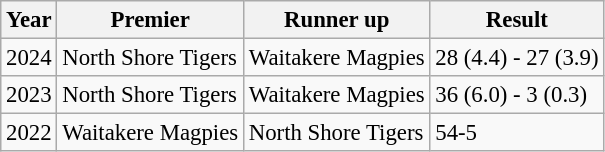<table class="wikitable" style="font-size: 95%;">
<tr>
<th>Year</th>
<th>Premier</th>
<th>Runner up</th>
<th>Result</th>
</tr>
<tr>
<td>2024</td>
<td>North Shore Tigers</td>
<td>Waitakere Magpies</td>
<td>28 (4.4) - 27 (3.9) </td>
</tr>
<tr>
<td>2023</td>
<td>North Shore Tigers</td>
<td>Waitakere Magpies</td>
<td>36 (6.0) - 3 (0.3) </td>
</tr>
<tr>
<td>2022</td>
<td>Waitakere Magpies</td>
<td>North Shore Tigers</td>
<td>54-5</td>
</tr>
</table>
